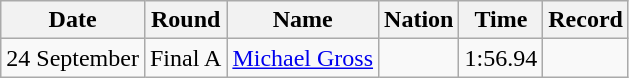<table class=wikitable style=text-align:center>
<tr>
<th>Date</th>
<th>Round</th>
<th>Name</th>
<th>Nation</th>
<th>Time</th>
<th>Record</th>
</tr>
<tr>
<td>24 September</td>
<td>Final A</td>
<td align=left><a href='#'>Michael Gross</a></td>
<td></td>
<td>1:56.94</td>
<td></td>
</tr>
</table>
